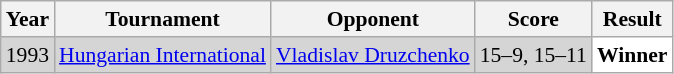<table class="sortable wikitable" style="font-size: 90%;">
<tr>
<th>Year</th>
<th>Tournament</th>
<th>Opponent</th>
<th>Score</th>
<th>Result</th>
</tr>
<tr style="background:#D5D5D5">
<td align="center">1993</td>
<td align="left"><a href='#'>Hungarian International</a></td>
<td align="left"> <a href='#'>Vladislav Druzchenko</a></td>
<td align="left">15–9, 15–11</td>
<td style="text-align:left; background:white"> <strong>Winner</strong></td>
</tr>
</table>
